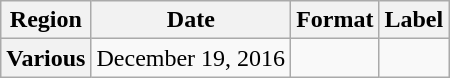<table class="wikitable plainrowheaders">
<tr>
<th scope="col">Region</th>
<th scope="col">Date</th>
<th scope="col">Format</th>
<th scope="col">Label</th>
</tr>
<tr>
<th scope="row">Various</th>
<td>December 19, 2016</td>
<td></td>
<td></td>
</tr>
</table>
